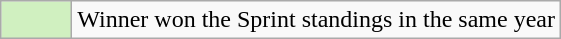<table class="wikitable">
<tr>
<td style="text-align:center; width:40px; background:#d0f0c0;"></td>
<td>Winner won the Sprint standings in the same year</td>
</tr>
</table>
